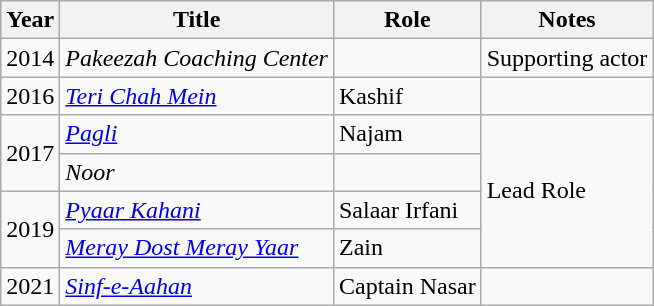<table class="wikitable">
<tr>
<th>Year</th>
<th>Title</th>
<th>Role</th>
<th>Notes</th>
</tr>
<tr>
<td>2014</td>
<td><em>Pakeezah Coaching Center</em></td>
<td></td>
<td>Supporting actor</td>
</tr>
<tr>
<td>2016</td>
<td><em><a href='#'>Teri Chah Mein</a></em></td>
<td>Kashif</td>
<td></td>
</tr>
<tr>
<td rowspan="2">2017</td>
<td><em><a href='#'>Pagli</a></em></td>
<td>Najam</td>
<td rowspan="4">Lead Role</td>
</tr>
<tr>
<td><em>Noor</em></td>
<td></td>
</tr>
<tr>
<td rowspan="2">2019</td>
<td><em><a href='#'>Pyaar Kahani</a></em></td>
<td>Salaar Irfani</td>
</tr>
<tr>
<td><em><a href='#'>Meray Dost Meray Yaar</a></em></td>
<td>Zain</td>
</tr>
<tr>
<td>2021</td>
<td><em><a href='#'>Sinf-e-Aahan</a></em></td>
<td>Captain Nasar</td>
<td></td>
</tr>
</table>
